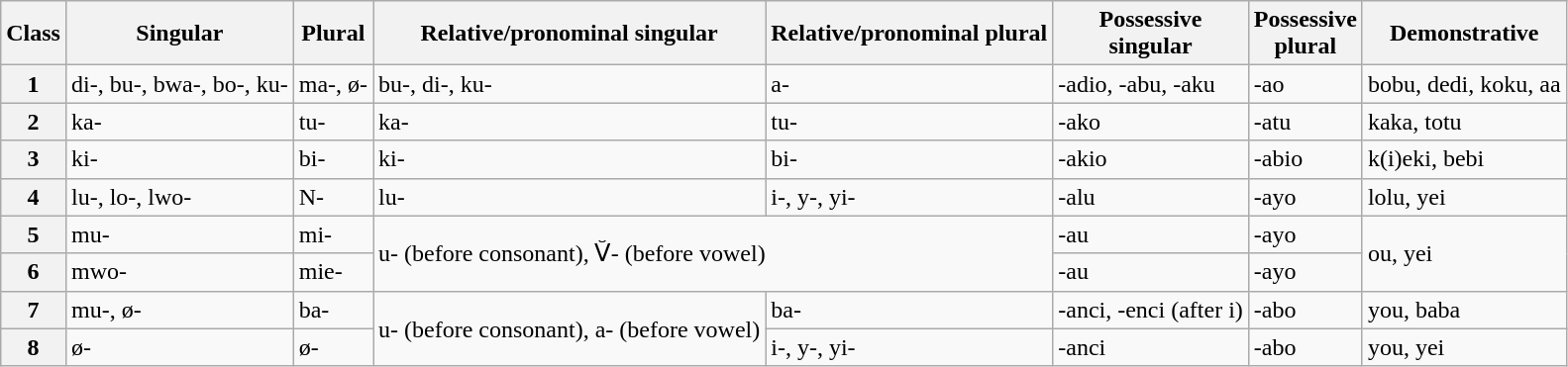<table class="wikitable">
<tr>
<th>Class</th>
<th>Singular</th>
<th>Plural</th>
<th>Relative/pronominal singular</th>
<th>Relative/pronominal plural</th>
<th>Possessive<br>singular</th>
<th>Possessive<br>plural</th>
<th>Demonstrative</th>
</tr>
<tr>
<th>1</th>
<td>di-, bu-, bwa-, bo-, ku-</td>
<td>ma-, ø-</td>
<td>bu-, di-, ku-</td>
<td>a-</td>
<td>-adio, -abu, -aku</td>
<td>-ao</td>
<td>bobu, dedi, koku, aa</td>
</tr>
<tr>
<th>2</th>
<td>ka-</td>
<td>tu-</td>
<td>ka-</td>
<td>tu-</td>
<td>-ako</td>
<td>-atu</td>
<td>kaka, totu</td>
</tr>
<tr>
<th>3</th>
<td>ki-</td>
<td>bi-</td>
<td>ki-</td>
<td>bi-</td>
<td>-akio</td>
<td>-abio</td>
<td>k(i)eki, bebi</td>
</tr>
<tr>
<th>4</th>
<td>lu-, lo-, lwo-</td>
<td>N-</td>
<td>lu-</td>
<td>i-, y-, yi-</td>
<td>-alu</td>
<td>-ayo</td>
<td>lolu, yei</td>
</tr>
<tr>
<th>5</th>
<td>mu-</td>
<td>mi-</td>
<td colspan="2" rowspan="2">u- (before consonant), V̆- (before vowel)</td>
<td>-au</td>
<td>-ayo</td>
<td rowspan="2">ou, yei</td>
</tr>
<tr>
<th>6</th>
<td>mwo-</td>
<td>mie-</td>
<td>-au</td>
<td>-ayo</td>
</tr>
<tr>
<th>7</th>
<td>mu-, ø-</td>
<td>ba-</td>
<td rowspan="2">u- (before consonant), a- (before vowel)</td>
<td>ba-</td>
<td>-anci, -enci (after i)</td>
<td>-abo</td>
<td>you, baba</td>
</tr>
<tr>
<th>8</th>
<td>ø-</td>
<td>ø-</td>
<td>i-, y-, yi-</td>
<td>-anci</td>
<td>-abo</td>
<td>you, yei</td>
</tr>
</table>
